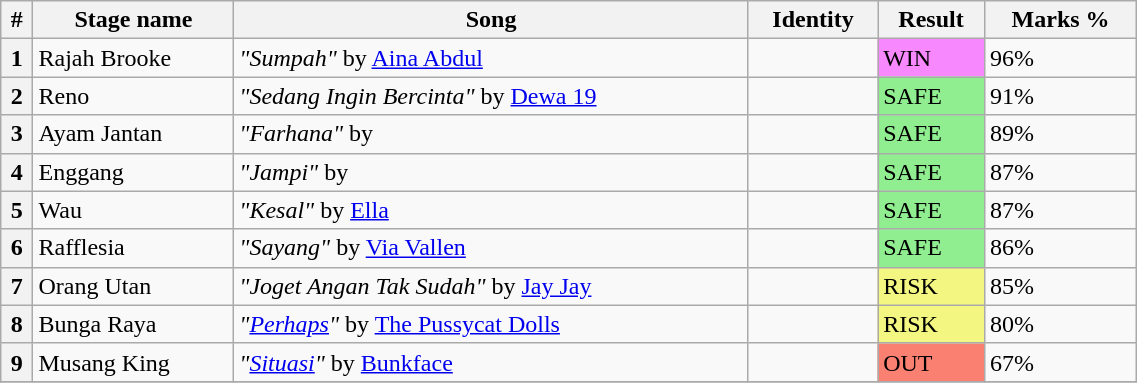<table class="wikitable plainrowheaders" style="width: 60%; style="text-align: center;">
<tr>
<th>#</th>
<th>Stage name</th>
<th>Song</th>
<th>Identity</th>
<th>Result</th>
<th>Marks %</th>
</tr>
<tr>
<th>1</th>
<td>Rajah Brooke</td>
<td><em>"Sumpah"</em> by <a href='#'>Aina Abdul</a></td>
<td></td>
<td bgcolor=#F888FD>WIN</td>
<td>96%</td>
</tr>
<tr>
<th>2</th>
<td>Reno</td>
<td><em>"Sedang Ingin Bercinta"</em> by <a href='#'>Dewa 19</a></td>
<td></td>
<td bgcolor="lightgreen">SAFE</td>
<td>91%</td>
</tr>
<tr>
<th>3</th>
<td>Ayam Jantan</td>
<td><em>"Farhana"</em> by </td>
<td></td>
<td bgcolor="lightgreen">SAFE</td>
<td>89%</td>
</tr>
<tr>
<th>4</th>
<td>Enggang</td>
<td><em>"Jampi"</em> by </td>
<td></td>
<td bgcolor="lightgreen">SAFE</td>
<td>87%</td>
</tr>
<tr>
<th>5</th>
<td>Wau</td>
<td><em>"Kesal"</em> by <a href='#'>Ella</a></td>
<td></td>
<td bgcolor="lightgreen">SAFE</td>
<td>87%</td>
</tr>
<tr>
<th>6</th>
<td>Rafflesia</td>
<td><em>"Sayang"</em> by <a href='#'>Via Vallen</a></td>
<td></td>
<td bgcolor="lightgreen">SAFE</td>
<td>86%</td>
</tr>
<tr>
<th>7</th>
<td>Orang Utan</td>
<td><em>"Joget Angan Tak Sudah"</em> by <a href='#'>Jay Jay</a></td>
<td></td>
<td bgcolor=#F3F781>RISK</td>
<td>85%</td>
</tr>
<tr>
<th>8</th>
<td>Bunga Raya</td>
<td><em>"<a href='#'>Perhaps</a>"</em> by <a href='#'>The Pussycat Dolls</a></td>
<td></td>
<td bgcolor=#F3F781>RISK</td>
<td>80%</td>
</tr>
<tr>
<th>9</th>
<td>Musang King</td>
<td><em>"<a href='#'>Situasi</a>"</em> by <a href='#'>Bunkface</a></td>
<td></td>
<td bgcolor=salmon>OUT</td>
<td>67%</td>
</tr>
<tr>
</tr>
</table>
